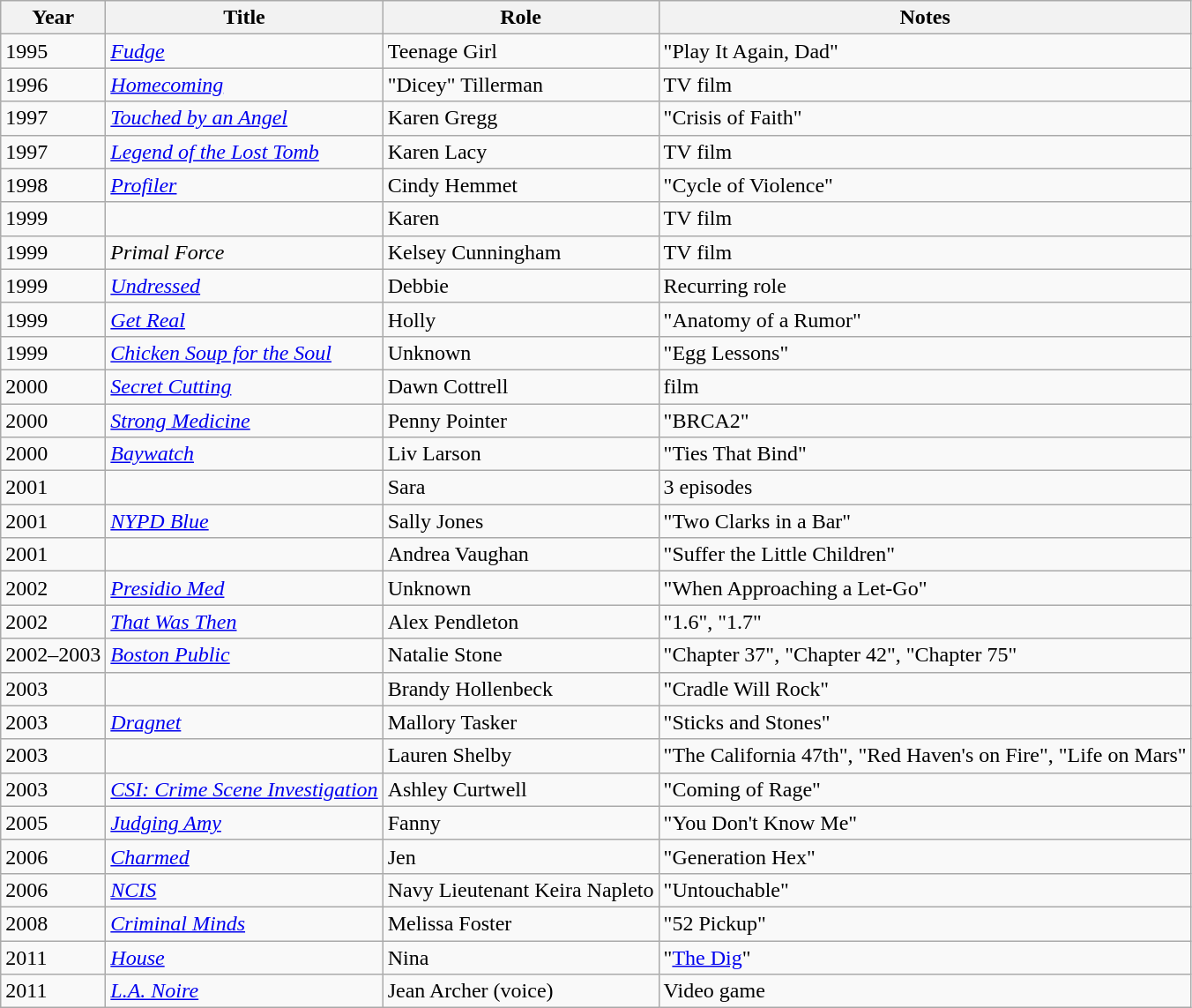<table class="wikitable sortable">
<tr>
<th>Year</th>
<th>Title</th>
<th>Role</th>
<th class="unsortable">Notes</th>
</tr>
<tr>
<td>1995</td>
<td><em><a href='#'>Fudge</a></em></td>
<td>Teenage Girl</td>
<td>"Play It Again, Dad"</td>
</tr>
<tr>
<td>1996</td>
<td><em><a href='#'>Homecoming</a></em></td>
<td>"Dicey" Tillerman</td>
<td>TV film</td>
</tr>
<tr>
<td>1997</td>
<td><em><a href='#'>Touched by an Angel</a></em></td>
<td>Karen Gregg</td>
<td>"Crisis of Faith"</td>
</tr>
<tr>
<td>1997</td>
<td><em><a href='#'>Legend of the Lost Tomb</a></em></td>
<td>Karen Lacy</td>
<td>TV film</td>
</tr>
<tr>
<td>1998</td>
<td><em><a href='#'>Profiler</a></em></td>
<td>Cindy Hemmet</td>
<td>"Cycle of Violence"</td>
</tr>
<tr>
<td>1999</td>
<td><em></em></td>
<td>Karen</td>
<td>TV film</td>
</tr>
<tr>
<td>1999</td>
<td><em>Primal Force</em></td>
<td>Kelsey Cunningham</td>
<td>TV film</td>
</tr>
<tr>
<td>1999</td>
<td><em><a href='#'>Undressed</a></em></td>
<td>Debbie</td>
<td>Recurring role</td>
</tr>
<tr>
<td>1999</td>
<td><em><a href='#'>Get Real</a></em></td>
<td>Holly</td>
<td>"Anatomy of a Rumor"</td>
</tr>
<tr>
<td>1999</td>
<td><em><a href='#'>Chicken Soup for the Soul</a></em></td>
<td>Unknown</td>
<td>"Egg Lessons"</td>
</tr>
<tr>
<td>2000</td>
<td><em><a href='#'>Secret Cutting</a></em></td>
<td>Dawn Cottrell</td>
<td>film</td>
</tr>
<tr>
<td>2000</td>
<td><em><a href='#'>Strong Medicine</a></em></td>
<td>Penny Pointer</td>
<td>"BRCA2"</td>
</tr>
<tr>
<td>2000</td>
<td><em><a href='#'>Baywatch</a></em></td>
<td>Liv Larson</td>
<td>"Ties That Bind"</td>
</tr>
<tr>
<td>2001</td>
<td><em></em></td>
<td>Sara</td>
<td>3 episodes</td>
</tr>
<tr>
<td>2001</td>
<td><em><a href='#'>NYPD Blue</a></em></td>
<td>Sally Jones</td>
<td>"Two Clarks in a Bar"</td>
</tr>
<tr>
<td>2001</td>
<td><em></em></td>
<td>Andrea Vaughan</td>
<td>"Suffer the Little Children"</td>
</tr>
<tr>
<td>2002</td>
<td><em><a href='#'>Presidio Med</a></em></td>
<td>Unknown</td>
<td>"When Approaching a Let-Go"</td>
</tr>
<tr>
<td>2002</td>
<td><em><a href='#'>That Was Then</a></em></td>
<td>Alex Pendleton</td>
<td>"1.6", "1.7"</td>
</tr>
<tr>
<td>2002–2003</td>
<td><em><a href='#'>Boston Public</a></em></td>
<td>Natalie Stone</td>
<td>"Chapter 37", "Chapter 42", "Chapter 75"</td>
</tr>
<tr>
<td>2003</td>
<td><em></em></td>
<td>Brandy Hollenbeck</td>
<td>"Cradle Will Rock"</td>
</tr>
<tr>
<td>2003</td>
<td><em><a href='#'>Dragnet</a></em></td>
<td>Mallory Tasker</td>
<td>"Sticks and Stones"</td>
</tr>
<tr>
<td>2003</td>
<td><em></em></td>
<td>Lauren Shelby</td>
<td>"The California 47th", "Red Haven's on Fire", "Life on Mars"</td>
</tr>
<tr>
<td>2003</td>
<td><em><a href='#'>CSI: Crime Scene Investigation</a></em></td>
<td>Ashley Curtwell</td>
<td>"Coming of Rage"</td>
</tr>
<tr>
<td>2005</td>
<td><em><a href='#'>Judging Amy</a></em></td>
<td>Fanny</td>
<td>"You Don't Know Me"</td>
</tr>
<tr>
<td>2006</td>
<td><em><a href='#'>Charmed</a></em></td>
<td>Jen</td>
<td>"Generation Hex"</td>
</tr>
<tr>
<td>2006</td>
<td><em><a href='#'>NCIS</a></em></td>
<td>Navy Lieutenant Keira Napleto</td>
<td>"Untouchable"</td>
</tr>
<tr>
<td>2008</td>
<td><em><a href='#'>Criminal Minds</a></em></td>
<td>Melissa Foster</td>
<td>"52 Pickup"</td>
</tr>
<tr>
<td>2011</td>
<td><em><a href='#'>House</a></em></td>
<td>Nina</td>
<td>"<a href='#'>The Dig</a>"</td>
</tr>
<tr>
<td>2011</td>
<td><em><a href='#'>L.A. Noire</a></em></td>
<td>Jean Archer (voice)</td>
<td>Video game</td>
</tr>
</table>
